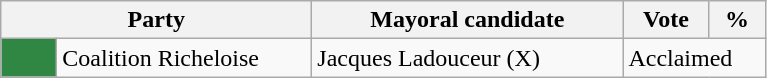<table class="wikitable">
<tr>
<th bgcolor="#DDDDFF" width="200px" colspan="2">Party</th>
<th bgcolor="#DDDDFF" width="200px">Mayoral candidate</th>
<th bgcolor="#DDDDFF" width="50px">Vote</th>
<th bgcolor="#DDDDFF" width="30px">%</th>
</tr>
<tr>
<td bgcolor=#2F8743 width="30px"> </td>
<td>Coalition Richeloise</td>
<td>Jacques Ladouceur  (X)</td>
<td colspan="2">Acclaimed</td>
</tr>
</table>
